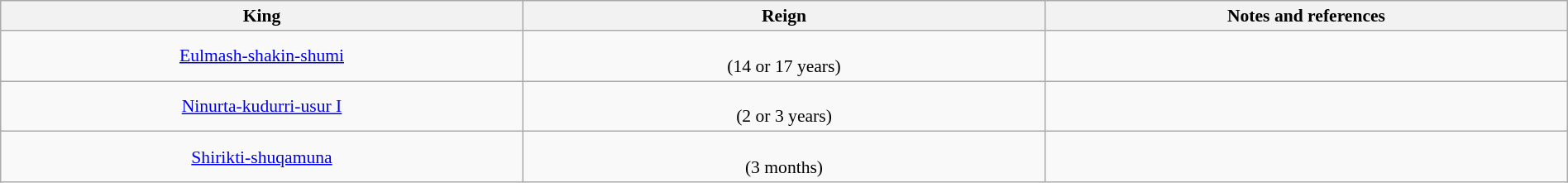<table class="wikitable" rules="all" style="width:100%;text-align:center;font-size:90%;empty-cells:show;">
<tr>
<th width="33.3333333333%">King</th>
<th width="33.3333333333%">Reign</th>
<th width="33.3333333333%">Notes and references</th>
</tr>
<tr>
<td><a href='#'>Eulmash-shakin-shumi</a></td>
<td><br>(14 or 17 years)</td>
<td></td>
</tr>
<tr>
<td><a href='#'>Ninurta-kudurri-usur I</a></td>
<td><br>(2 or 3 years)</td>
<td></td>
</tr>
<tr>
<td><a href='#'>Shirikti-shuqamuna</a></td>
<td><br>(3 months)</td>
<td></td>
</tr>
</table>
